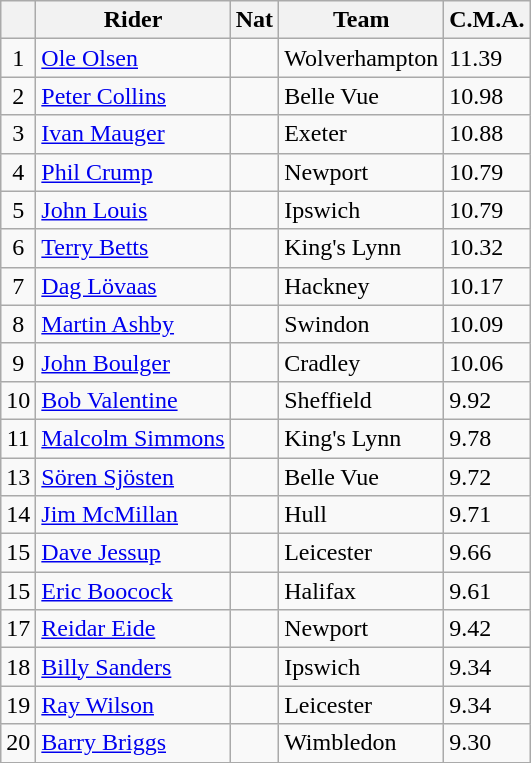<table class=wikitable>
<tr>
<th></th>
<th>Rider</th>
<th>Nat</th>
<th>Team</th>
<th>C.M.A.</th>
</tr>
<tr>
<td align="center">1</td>
<td><a href='#'>Ole Olsen</a></td>
<td></td>
<td>Wolverhampton</td>
<td>11.39</td>
</tr>
<tr>
<td align="center">2</td>
<td><a href='#'>Peter Collins</a></td>
<td></td>
<td>Belle Vue</td>
<td>10.98</td>
</tr>
<tr>
<td align="center">3</td>
<td><a href='#'>Ivan Mauger</a></td>
<td></td>
<td>Exeter</td>
<td>10.88</td>
</tr>
<tr>
<td align="center">4</td>
<td><a href='#'>Phil Crump</a></td>
<td></td>
<td>Newport</td>
<td>10.79</td>
</tr>
<tr>
<td align="center">5</td>
<td><a href='#'>John Louis</a></td>
<td></td>
<td>Ipswich</td>
<td>10.79</td>
</tr>
<tr>
<td align="center">6</td>
<td><a href='#'>Terry Betts</a></td>
<td></td>
<td>King's Lynn</td>
<td>10.32</td>
</tr>
<tr>
<td align="center">7</td>
<td><a href='#'>Dag Lövaas</a></td>
<td></td>
<td>Hackney</td>
<td>10.17</td>
</tr>
<tr>
<td align="center">8</td>
<td><a href='#'>Martin Ashby</a></td>
<td></td>
<td>Swindon</td>
<td>10.09</td>
</tr>
<tr>
<td align="center">9</td>
<td><a href='#'>John Boulger</a></td>
<td></td>
<td>Cradley</td>
<td>10.06</td>
</tr>
<tr>
<td align="center">10</td>
<td><a href='#'>Bob Valentine</a></td>
<td></td>
<td>Sheffield</td>
<td>9.92</td>
</tr>
<tr>
<td align="center">11</td>
<td><a href='#'>Malcolm Simmons</a></td>
<td></td>
<td>King's Lynn</td>
<td>9.78</td>
</tr>
<tr>
<td align="center">13</td>
<td><a href='#'>Sören Sjösten</a></td>
<td></td>
<td>Belle Vue</td>
<td>9.72</td>
</tr>
<tr>
<td align="center">14</td>
<td><a href='#'>Jim McMillan</a></td>
<td></td>
<td>Hull</td>
<td>9.71</td>
</tr>
<tr>
<td align="center">15</td>
<td><a href='#'>Dave Jessup</a></td>
<td></td>
<td>Leicester</td>
<td>9.66</td>
</tr>
<tr>
<td align="center">15</td>
<td><a href='#'>Eric Boocock</a></td>
<td></td>
<td>Halifax</td>
<td>9.61</td>
</tr>
<tr>
<td align="center">17</td>
<td><a href='#'>Reidar Eide</a></td>
<td></td>
<td>Newport</td>
<td>9.42</td>
</tr>
<tr>
<td align="center">18</td>
<td><a href='#'>Billy Sanders</a></td>
<td></td>
<td>Ipswich</td>
<td>9.34</td>
</tr>
<tr>
<td align="center">19</td>
<td><a href='#'>Ray Wilson</a></td>
<td></td>
<td>Leicester</td>
<td>9.34</td>
</tr>
<tr>
<td align="center">20</td>
<td><a href='#'>Barry Briggs</a></td>
<td></td>
<td>Wimbledon</td>
<td>9.30</td>
</tr>
</table>
